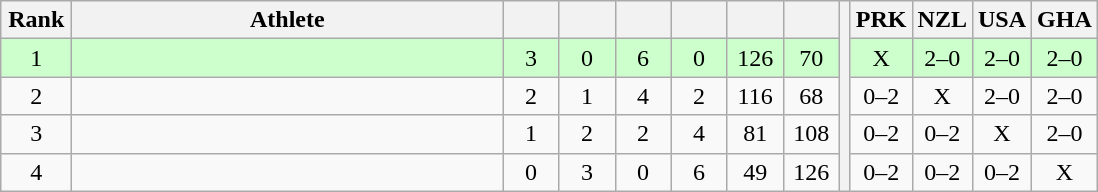<table class="wikitable" style="text-align:center">
<tr>
<th width=40>Rank</th>
<th width=280>Athlete</th>
<th width=30></th>
<th width=30></th>
<th width=30></th>
<th width=30></th>
<th width=30></th>
<th width=30></th>
<th rowspan=5></th>
<th width=30>PRK</th>
<th width=30>NZL</th>
<th width=30>USA</th>
<th width=30>GHA</th>
</tr>
<tr style="background-color:#ccffcc;">
<td>1</td>
<td align=left></td>
<td>3</td>
<td>0</td>
<td>6</td>
<td>0</td>
<td>126</td>
<td>70</td>
<td>X</td>
<td>2–0</td>
<td>2–0</td>
<td>2–0</td>
</tr>
<tr>
<td>2</td>
<td align=left></td>
<td>2</td>
<td>1</td>
<td>4</td>
<td>2</td>
<td>116</td>
<td>68</td>
<td>0–2</td>
<td>X</td>
<td>2–0</td>
<td>2–0</td>
</tr>
<tr>
<td>3</td>
<td align=left></td>
<td>1</td>
<td>2</td>
<td>2</td>
<td>4</td>
<td>81</td>
<td>108</td>
<td>0–2</td>
<td>0–2</td>
<td>X</td>
<td>2–0</td>
</tr>
<tr>
<td>4</td>
<td align=left></td>
<td>0</td>
<td>3</td>
<td>0</td>
<td>6</td>
<td>49</td>
<td>126</td>
<td>0–2</td>
<td>0–2</td>
<td>0–2</td>
<td>X</td>
</tr>
</table>
